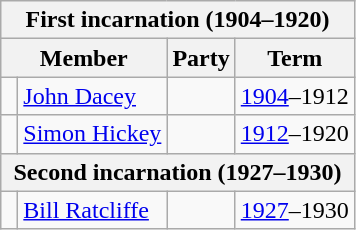<table class="wikitable">
<tr>
<th colspan="4">First incarnation (1904–1920)</th>
</tr>
<tr>
<th colspan="2">Member</th>
<th>Party</th>
<th>Term</th>
</tr>
<tr>
<td> </td>
<td><a href='#'>John Dacey</a></td>
<td></td>
<td><a href='#'>1904</a>–1912</td>
</tr>
<tr>
<td> </td>
<td><a href='#'>Simon Hickey</a></td>
<td></td>
<td><a href='#'>1912</a>–1920</td>
</tr>
<tr>
<th colspan="4">Second incarnation (1927–1930)</th>
</tr>
<tr>
<td> </td>
<td><a href='#'>Bill Ratcliffe</a></td>
<td></td>
<td><a href='#'>1927</a>–1930</td>
</tr>
</table>
